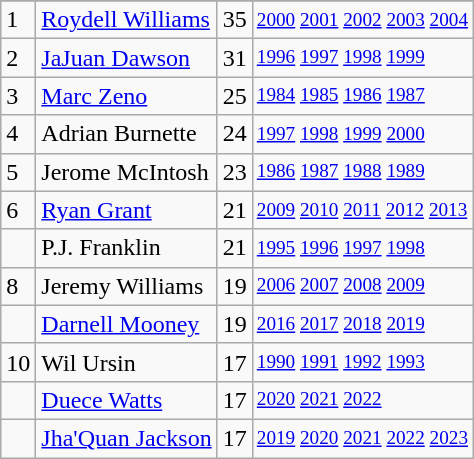<table class="wikitable">
<tr>
</tr>
<tr>
<td>1</td>
<td><a href='#'>Roydell Williams</a></td>
<td>35</td>
<td style="font-size:80%;"><a href='#'>2000</a> <a href='#'>2001</a> <a href='#'>2002</a> <a href='#'>2003</a> <a href='#'>2004</a></td>
</tr>
<tr>
<td>2</td>
<td><a href='#'>JaJuan Dawson</a></td>
<td>31</td>
<td style="font-size:80%;"><a href='#'>1996</a> <a href='#'>1997</a> <a href='#'>1998</a> <a href='#'>1999</a></td>
</tr>
<tr>
<td>3</td>
<td><a href='#'>Marc Zeno</a></td>
<td>25</td>
<td style="font-size:80%;"><a href='#'>1984</a> <a href='#'>1985</a> <a href='#'>1986</a> <a href='#'>1987</a></td>
</tr>
<tr>
<td>4</td>
<td>Adrian Burnette</td>
<td>24</td>
<td style="font-size:80%;"><a href='#'>1997</a> <a href='#'>1998</a> <a href='#'>1999</a> <a href='#'>2000</a></td>
</tr>
<tr>
<td>5</td>
<td>Jerome McIntosh</td>
<td>23</td>
<td style="font-size:80%;"><a href='#'>1986</a> <a href='#'>1987</a> <a href='#'>1988</a> <a href='#'>1989</a></td>
</tr>
<tr>
<td>6</td>
<td><a href='#'>Ryan Grant</a></td>
<td>21</td>
<td style="font-size:80%;"><a href='#'>2009</a> <a href='#'>2010</a> <a href='#'>2011</a> <a href='#'>2012</a> <a href='#'>2013</a></td>
</tr>
<tr>
<td></td>
<td>P.J. Franklin</td>
<td>21</td>
<td style="font-size:80%;"><a href='#'>1995</a> <a href='#'>1996</a> <a href='#'>1997</a> <a href='#'>1998</a></td>
</tr>
<tr>
<td>8</td>
<td>Jeremy Williams</td>
<td>19</td>
<td style="font-size:80%;"><a href='#'>2006</a> <a href='#'>2007</a> <a href='#'>2008</a> <a href='#'>2009</a></td>
</tr>
<tr>
<td></td>
<td><a href='#'>Darnell Mooney</a></td>
<td>19</td>
<td style="font-size:80%;"><a href='#'>2016</a> <a href='#'>2017</a> <a href='#'>2018</a> <a href='#'>2019</a></td>
</tr>
<tr>
<td>10</td>
<td>Wil Ursin</td>
<td>17</td>
<td style="font-size:80%;"><a href='#'>1990</a> <a href='#'>1991</a> <a href='#'>1992</a> <a href='#'>1993</a></td>
</tr>
<tr>
<td></td>
<td><a href='#'>Duece Watts</a></td>
<td>17</td>
<td style="font-size:80%;"><a href='#'>2020</a> <a href='#'>2021</a> <a href='#'>2022</a></td>
</tr>
<tr>
<td></td>
<td><a href='#'>Jha'Quan Jackson</a></td>
<td>17</td>
<td style="font-size:80%;"><a href='#'>2019</a> <a href='#'>2020</a> <a href='#'>2021</a> <a href='#'>2022</a> <a href='#'>2023</a></td>
</tr>
</table>
